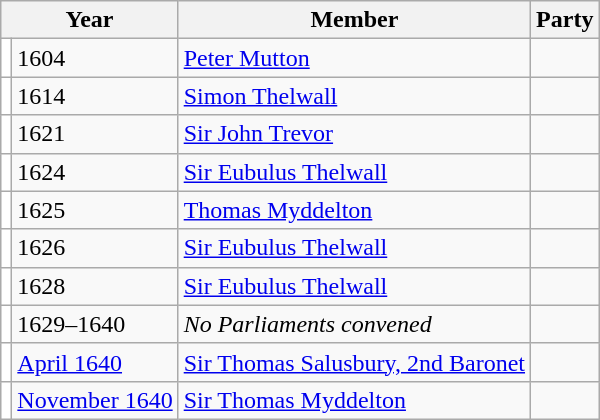<table class="wikitable">
<tr>
<th colspan="2">Year</th>
<th>Member</th>
<th>Party</th>
</tr>
<tr>
<td style="color:inherit;background-color: white"></td>
<td>1604</td>
<td><a href='#'>Peter Mutton</a></td>
<td></td>
</tr>
<tr>
<td style="color:inherit;background-color: white"></td>
<td>1614</td>
<td><a href='#'>Simon Thelwall</a></td>
<td></td>
</tr>
<tr>
<td style="color:inherit;background-color: white"></td>
<td>1621</td>
<td><a href='#'>Sir John Trevor</a></td>
<td></td>
</tr>
<tr>
<td style="color:inherit;background-color: white"></td>
<td>1624</td>
<td><a href='#'>Sir Eubulus Thelwall</a></td>
<td></td>
</tr>
<tr>
<td style="color:inherit;background-color: white"></td>
<td>1625</td>
<td><a href='#'>Thomas Myddelton</a></td>
<td></td>
</tr>
<tr>
<td style="color:inherit;background-color: white"></td>
<td>1626</td>
<td><a href='#'>Sir Eubulus Thelwall</a></td>
<td></td>
</tr>
<tr>
<td style="color:inherit;background-color: white"></td>
<td>1628</td>
<td><a href='#'>Sir Eubulus Thelwall</a></td>
<td></td>
</tr>
<tr>
<td style="color:inherit;background-color: white"></td>
<td>1629–1640</td>
<td><em>No Parliaments convened</em></td>
<td></td>
</tr>
<tr>
<td style="color:inherit;background-color: white"></td>
<td><a href='#'>April 1640</a></td>
<td><a href='#'>Sir Thomas Salusbury, 2nd Baronet</a></td>
<td></td>
</tr>
<tr>
<td style="color:inherit;background-color: white"></td>
<td><a href='#'>November 1640</a></td>
<td><a href='#'>Sir Thomas Myddelton</a></td>
<td></td>
</tr>
</table>
